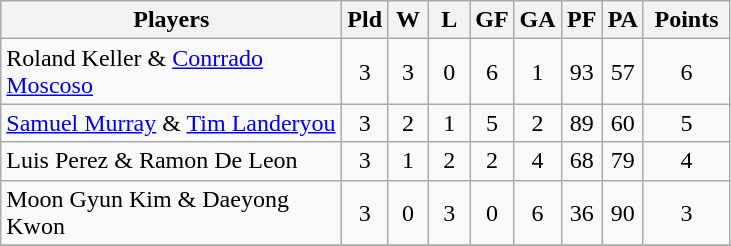<table class=wikitable style="text-align:center">
<tr>
<th width=220>Players</th>
<th width=20>Pld</th>
<th width=20>W</th>
<th width=20>L</th>
<th width=20>GF</th>
<th width=20>GA</th>
<th width=20>PF</th>
<th width=20>PA</th>
<th width=50>Points</th>
</tr>
<tr>
<td align=left> Roland Keller & <a href='#'>Conrrado Moscoso</a></td>
<td>3</td>
<td>3</td>
<td>0</td>
<td>6</td>
<td>1</td>
<td>93</td>
<td>57</td>
<td>6</td>
</tr>
<tr>
<td align=left> <a href='#'>Samuel Murray</a> & <a href='#'>Tim Landeryou</a></td>
<td>3</td>
<td>2</td>
<td>1</td>
<td>5</td>
<td>2</td>
<td>89</td>
<td>60</td>
<td>5</td>
</tr>
<tr>
<td align=left> Luis Perez & Ramon De Leon</td>
<td>3</td>
<td>1</td>
<td>2</td>
<td>2</td>
<td>4</td>
<td>68</td>
<td>79</td>
<td>4</td>
</tr>
<tr>
<td align=left> Moon Gyun Kim & Daeyong Kwon</td>
<td>3</td>
<td>0</td>
<td>3</td>
<td>0</td>
<td>6</td>
<td>36</td>
<td>90</td>
<td>3</td>
</tr>
<tr>
</tr>
</table>
